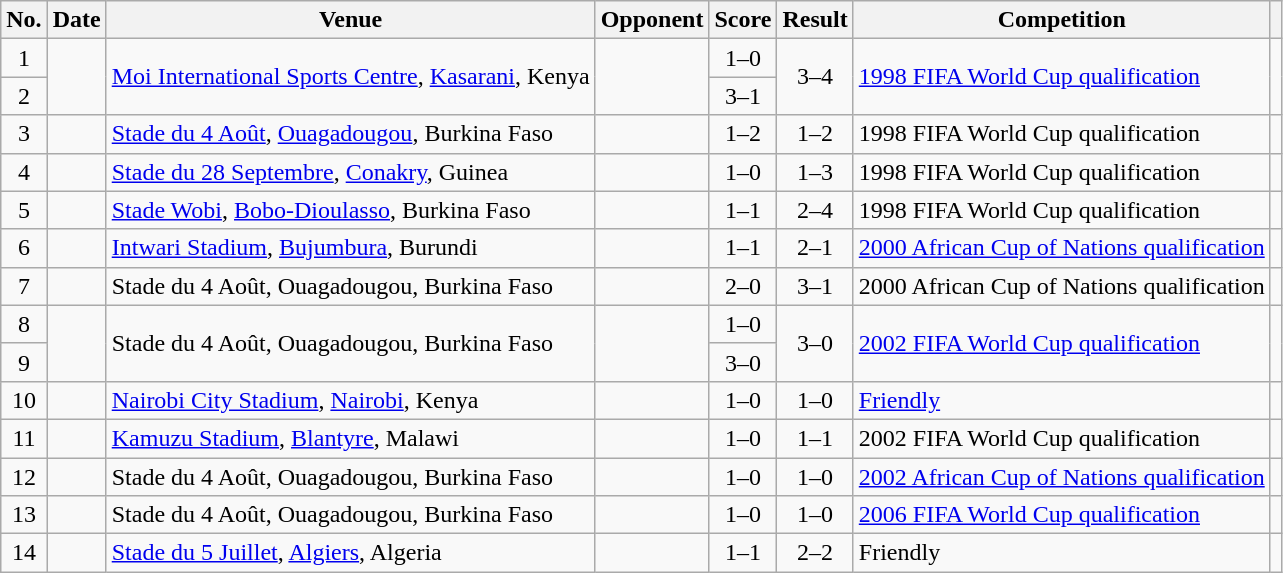<table class="wikitable sortable">
<tr>
<th scope="col">No.</th>
<th scope="col">Date</th>
<th scope="col">Venue</th>
<th scope="col">Opponent</th>
<th scope="col">Score</th>
<th scope="col">Result</th>
<th scope="col">Competition</th>
<th scope="col" class="unsortable"></th>
</tr>
<tr>
<td style="text-align:center">1</td>
<td rowspan="2"></td>
<td rowspan="2"><a href='#'>Moi International Sports Centre</a>, <a href='#'>Kasarani</a>, Kenya</td>
<td rowspan="2"></td>
<td style="text-align:center">1–0</td>
<td rowspan="2" style="text-align:center">3–4</td>
<td rowspan="2"><a href='#'>1998 FIFA World Cup qualification</a></td>
<td rowspan="2"></td>
</tr>
<tr>
<td style="text-align:center">2</td>
<td style="text-align:center">3–1</td>
</tr>
<tr>
<td style="text-align:center">3</td>
<td></td>
<td><a href='#'>Stade du 4 Août</a>, <a href='#'>Ouagadougou</a>, Burkina Faso</td>
<td></td>
<td style="text-align:center">1–2</td>
<td style="text-align:center">1–2</td>
<td>1998 FIFA World Cup qualification</td>
<td></td>
</tr>
<tr>
<td style="text-align:center">4</td>
<td></td>
<td><a href='#'>Stade du 28 Septembre</a>, <a href='#'>Conakry</a>, Guinea</td>
<td></td>
<td style="text-align:center">1–0</td>
<td style="text-align:center">1–3</td>
<td>1998 FIFA World Cup qualification</td>
<td></td>
</tr>
<tr>
<td style="text-align:center">5</td>
<td></td>
<td><a href='#'>Stade Wobi</a>, <a href='#'>Bobo-Dioulasso</a>, Burkina Faso</td>
<td></td>
<td style="text-align:center">1–1</td>
<td style="text-align:center">2–4</td>
<td>1998 FIFA World Cup qualification</td>
<td></td>
</tr>
<tr>
<td style="text-align:center">6</td>
<td></td>
<td><a href='#'>Intwari Stadium</a>, <a href='#'>Bujumbura</a>, Burundi</td>
<td></td>
<td style="text-align:center">1–1</td>
<td style="text-align:center">2–1</td>
<td><a href='#'>2000 African Cup of Nations qualification</a></td>
<td></td>
</tr>
<tr>
<td style="text-align:center">7</td>
<td></td>
<td>Stade du 4 Août, Ouagadougou, Burkina Faso</td>
<td></td>
<td style="text-align:center">2–0</td>
<td style="text-align:center">3–1</td>
<td>2000 African Cup of Nations qualification</td>
<td></td>
</tr>
<tr>
<td style="text-align:center">8</td>
<td rowspan="2"></td>
<td rowspan="2">Stade du 4 Août, Ouagadougou, Burkina Faso</td>
<td rowspan="2"></td>
<td style="text-align:center">1–0</td>
<td rowspan="2" style="text-align:center">3–0</td>
<td rowspan="2"><a href='#'>2002 FIFA World Cup qualification</a></td>
<td rowspan="2"></td>
</tr>
<tr>
<td style="text-align:center">9</td>
<td style="text-align:center">3–0</td>
</tr>
<tr>
<td style="text-align:center">10</td>
<td></td>
<td><a href='#'>Nairobi City Stadium</a>, <a href='#'>Nairobi</a>, Kenya</td>
<td></td>
<td style="text-align:center">1–0</td>
<td style="text-align:center">1–0</td>
<td><a href='#'>Friendly</a></td>
<td></td>
</tr>
<tr>
<td style="text-align:center">11</td>
<td></td>
<td><a href='#'>Kamuzu Stadium</a>, <a href='#'>Blantyre</a>, Malawi</td>
<td></td>
<td style="text-align:center">1–0</td>
<td style="text-align:center">1–1</td>
<td>2002 FIFA World Cup qualification</td>
<td></td>
</tr>
<tr>
<td style="text-align:center">12</td>
<td></td>
<td>Stade du 4 Août, Ouagadougou, Burkina Faso</td>
<td></td>
<td style="text-align:center">1–0</td>
<td style="text-align:center">1–0</td>
<td><a href='#'>2002 African Cup of Nations qualification</a></td>
<td></td>
</tr>
<tr>
<td style="text-align:center">13</td>
<td></td>
<td>Stade du 4 Août, Ouagadougou, Burkina Faso</td>
<td></td>
<td style="text-align:center">1–0</td>
<td style="text-align:center">1–0</td>
<td><a href='#'>2006 FIFA World Cup qualification</a></td>
<td></td>
</tr>
<tr>
<td style="text-align:center">14</td>
<td></td>
<td><a href='#'>Stade du 5 Juillet</a>, <a href='#'>Algiers</a>, Algeria</td>
<td></td>
<td style="text-align:center">1–1</td>
<td style="text-align:center">2–2</td>
<td>Friendly</td>
<td></td>
</tr>
</table>
